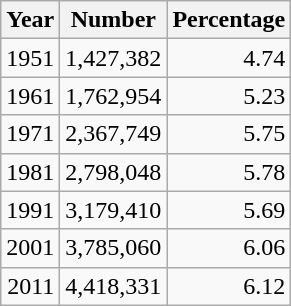<table class="wikitable sortable"  style="text-align: right;">
<tr>
<th>Year</th>
<th>Number</th>
<th>Percentage</th>
</tr>
<tr>
<td>1951</td>
<td>1,427,382</td>
<td>4.74</td>
</tr>
<tr>
<td>1961</td>
<td>1,762,954</td>
<td>5.23</td>
</tr>
<tr>
<td>1971</td>
<td>2,367,749</td>
<td>5.75</td>
</tr>
<tr>
<td>1981</td>
<td>2,798,048</td>
<td>5.78</td>
</tr>
<tr>
<td>1991</td>
<td>3,179,410</td>
<td>5.69</td>
</tr>
<tr>
<td>2001</td>
<td>3,785,060</td>
<td>6.06</td>
</tr>
<tr>
<td>2011</td>
<td>4,418,331</td>
<td>6.12</td>
</tr>
</table>
